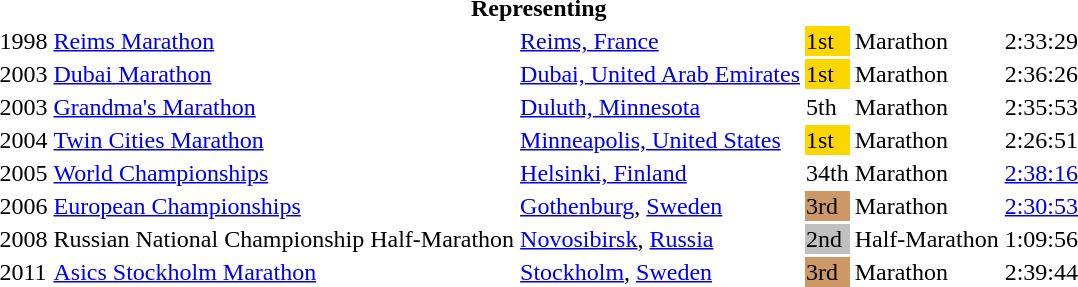<table>
<tr>
<th colspan="6">Representing </th>
</tr>
<tr>
<td>1998</td>
<td><a href='#'>Reims Marathon</a></td>
<td><a href='#'>Reims, France</a></td>
<td bgcolor="gold">1st</td>
<td>Marathon</td>
<td>2:33:29</td>
</tr>
<tr>
<td>2003</td>
<td><a href='#'>Dubai Marathon</a></td>
<td><a href='#'>Dubai, United Arab Emirates</a></td>
<td bgcolor="gold">1st</td>
<td>Marathon</td>
<td>2:36:26</td>
</tr>
<tr>
<td>2003</td>
<td><a href='#'>Grandma's Marathon</a></td>
<td><a href='#'>Duluth, Minnesota</a></td>
<td>5th</td>
<td>Marathon</td>
<td>2:35:53</td>
</tr>
<tr>
<td>2004</td>
<td><a href='#'>Twin Cities Marathon</a></td>
<td><a href='#'>Minneapolis, United States</a></td>
<td bgcolor="gold">1st</td>
<td>Marathon</td>
<td>2:26:51</td>
</tr>
<tr>
<td>2005</td>
<td><a href='#'>World Championships</a></td>
<td><a href='#'>Helsinki, Finland</a></td>
<td>34th</td>
<td>Marathon</td>
<td><a href='#'>2:38:16</a></td>
</tr>
<tr>
<td>2006</td>
<td><a href='#'>European Championships</a></td>
<td><a href='#'>Gothenburg</a>, <a href='#'>Sweden</a></td>
<td bgcolor=CC9966>3rd</td>
<td>Marathon</td>
<td><a href='#'>2:30:53</a></td>
</tr>
<tr>
<td>2008</td>
<td>Russian National Championship Half-Marathon</td>
<td><a href='#'>Novosibirsk</a>, <a href='#'>Russia</a></td>
<td bgcolor=silver>2nd</td>
<td>Half-Marathon</td>
<td>1:09:56</td>
</tr>
<tr>
<td>2011</td>
<td><a href='#'>Asics Stockholm Marathon</a></td>
<td><a href='#'>Stockholm</a>, <a href='#'>Sweden</a></td>
<td bgcolor=CC9966>3rd</td>
<td>Marathon</td>
<td>2:39:44</td>
</tr>
</table>
